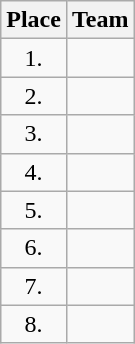<table class="wikitable">
<tr>
<th>Place</th>
<th>Team</th>
</tr>
<tr>
<td align="center">1.</td>
<td></td>
</tr>
<tr>
<td align="center">2.</td>
<td></td>
</tr>
<tr>
<td align="center">3.</td>
<td></td>
</tr>
<tr>
<td align="center">4.</td>
<td></td>
</tr>
<tr>
<td align="center">5.</td>
<td></td>
</tr>
<tr>
<td align="center">6.</td>
<td></td>
</tr>
<tr>
<td align="center">7.</td>
<td></td>
</tr>
<tr>
<td align="center">8.</td>
<td></td>
</tr>
</table>
